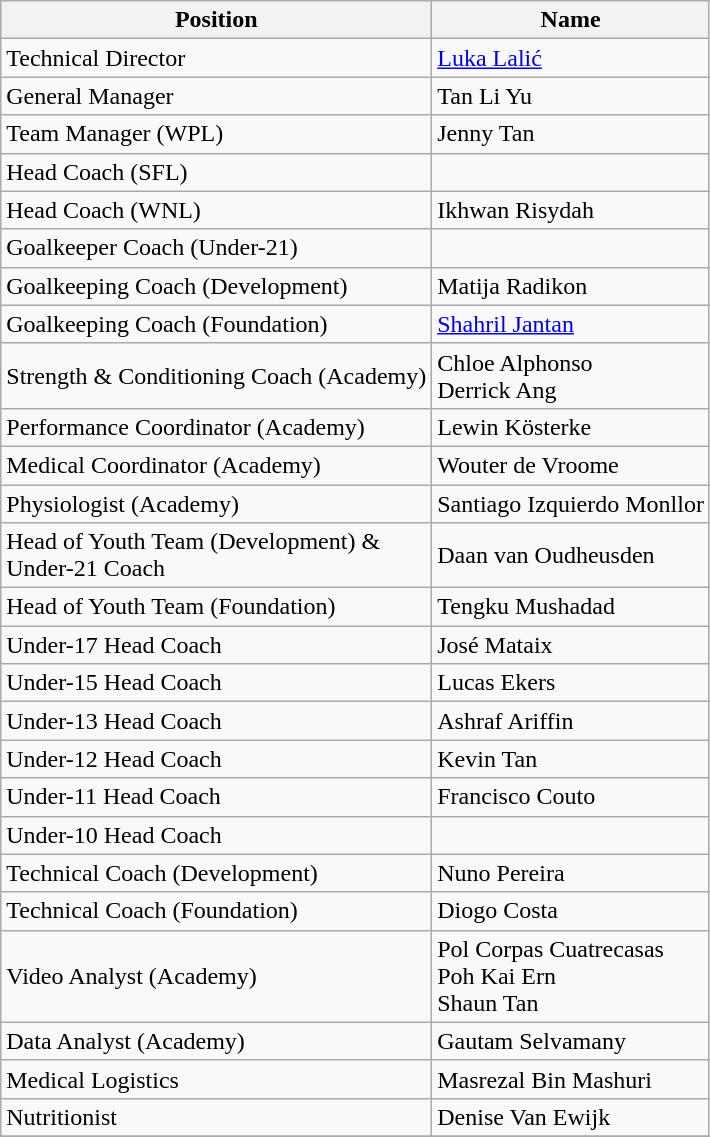<table class="wikitable">
<tr>
<th>Position</th>
<th>Name</th>
</tr>
<tr>
<td>Technical Director</td>
<td> <a href='#'>Luka Lalić</a></td>
</tr>
<tr>
<td>General Manager</td>
<td> Tan Li Yu</td>
</tr>
<tr>
<td>Team Manager (WPL)</td>
<td> Jenny Tan</td>
</tr>
<tr>
<td>Head Coach (SFL)</td>
<td></td>
</tr>
<tr>
<td>Head Coach (WNL)</td>
<td> Ikhwan Risydah</td>
</tr>
<tr>
<td>Goalkeeper Coach (Under-21)</td>
<td></td>
</tr>
<tr>
<td>Goalkeeping Coach (Development)</td>
<td> Matija Radikon</td>
</tr>
<tr>
<td>Goalkeeping Coach (Foundation)</td>
<td> <a href='#'>Shahril Jantan</a></td>
</tr>
<tr>
<td>Strength & Conditioning Coach (Academy)</td>
<td> Chloe Alphonso <br>  Derrick Ang</td>
</tr>
<tr>
<td>Performance Coordinator (Academy)</td>
<td> Lewin Kösterke</td>
</tr>
<tr>
<td>Medical Coordinator (Academy)</td>
<td> Wouter de Vroome</td>
</tr>
<tr>
<td>Physiologist (Academy)</td>
<td> Santiago Izquierdo Monllor</td>
</tr>
<tr>
<td>Head of Youth Team (Development) & <br> Under-21 Coach</td>
<td> Daan van Oudheusden</td>
</tr>
<tr>
<td>Head of Youth Team (Foundation)</td>
<td> Tengku Mushadad</td>
</tr>
<tr>
<td>Under-17 Head Coach</td>
<td> José Mataix</td>
</tr>
<tr>
<td>Under-15 Head Coach</td>
<td> Lucas Ekers</td>
</tr>
<tr>
<td>Under-13 Head Coach</td>
<td> Ashraf Ariffin</td>
</tr>
<tr>
<td>Under-12 Head Coach</td>
<td> Kevin Tan</td>
</tr>
<tr>
<td>Under-11 Head Coach</td>
<td> Francisco Couto</td>
</tr>
<tr>
<td>Under-10 Head Coach</td>
<td></td>
</tr>
<tr>
<td>Technical Coach (Development)</td>
<td> Nuno Pereira <br></td>
</tr>
<tr>
<td>Technical Coach (Foundation)</td>
<td> Diogo Costa <br></td>
</tr>
<tr>
<td>Video Analyst (Academy)</td>
<td> Pol Corpas Cuatrecasas <br>  Poh Kai Ern <br>  Shaun Tan</td>
</tr>
<tr>
<td>Data Analyst (Academy)</td>
<td> Gautam Selvamany</td>
</tr>
<tr>
<td>Medical Logistics</td>
<td> Masrezal Bin Mashuri</td>
</tr>
<tr>
<td>Nutritionist</td>
<td> Denise Van Ewijk</td>
</tr>
<tr>
</tr>
</table>
